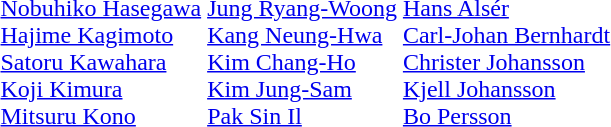<table>
<tr>
<td></td>
<td><br><a href='#'>Nobuhiko Hasegawa</a><br><a href='#'>Hajime Kagimoto</a><br><a href='#'>Satoru Kawahara</a><br><a href='#'>Koji Kimura</a><br><a href='#'>Mitsuru Kono</a></td>
<td><br><a href='#'>Jung Ryang-Woong</a><br><a href='#'>Kang Neung-Hwa</a><br><a href='#'>Kim Chang-Ho</a><br><a href='#'>Kim Jung-Sam</a><br><a href='#'>Pak Sin Il</a></td>
<td><br><a href='#'>Hans Alsér</a><br><a href='#'>Carl-Johan Bernhardt</a><br><a href='#'>Christer Johansson</a><br><a href='#'>Kjell Johansson</a><br><a href='#'>Bo Persson</a></td>
</tr>
<tr>
</tr>
</table>
